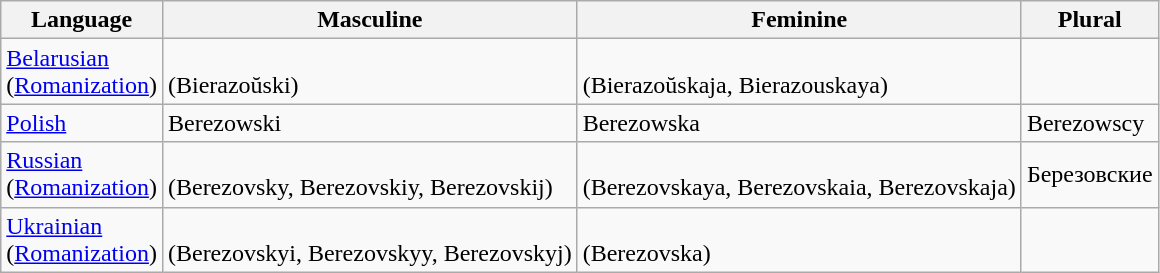<table class="wikitable">
<tr>
<th>Language</th>
<th>Masculine</th>
<th>Feminine</th>
<th>Plural</th>
</tr>
<tr>
<td><a href='#'>Belarusian</a> <br>(<a href='#'>Romanization</a>)</td>
<td><br>(Bierazoŭski)</td>
<td><br> (Bierazoŭskaja, Bierazouskaya)</td>
</tr>
<tr>
<td><a href='#'>Polish</a></td>
<td>Berezowski</td>
<td>Berezowska</td>
<td>Berezowscy</td>
</tr>
<tr>
<td><a href='#'>Russian</a> <br>(<a href='#'>Romanization</a>)</td>
<td><br> (Berezovsky, Berezovskiy, Berezovskij)</td>
<td><br> (Berezovskaya, Berezovskaia, Berezovskaja)</td>
<td>Березовские</td>
</tr>
<tr>
<td><a href='#'>Ukrainian</a> <br>(<a href='#'>Romanization</a>)</td>
<td><br> (Berezovskyi, Berezovskyy, Berezovskyj)</td>
<td><br> (Berezovska)</td>
</tr>
</table>
